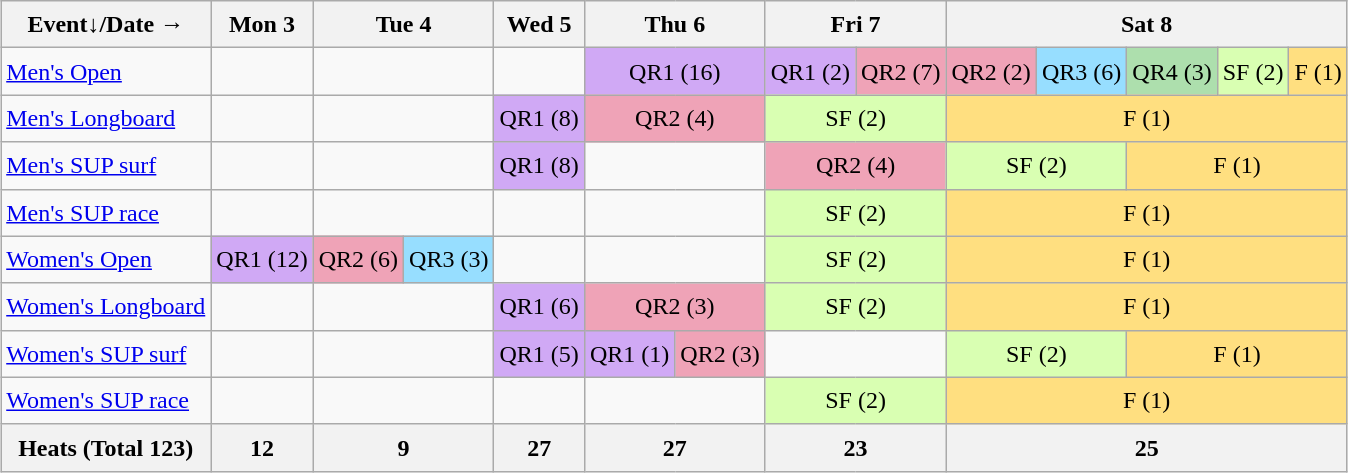<table class="wikitable" style="margin:0.5em auto; line-height:1.5em;">
<tr>
<th>Event↓/Date →</th>
<th>Mon 3</th>
<th colspan=2>Tue 4</th>
<th>Wed 5</th>
<th colspan=2>Thu 6</th>
<th colspan=2>Fri 7</th>
<th colspan=5>Sat 8</th>
</tr>
<tr align=center>
<td align=left><a href='#'>Men's Open</a></td>
<td></td>
<td colspan=2></td>
<td></td>
<td colspan=2 style="background-color:#D0A9F5;">QR1 (16)</td>
<td style="background-color:#D0A9F5;">QR1 (2)</td>
<td style="background-color:#EFA3B7;">QR2 (7)</td>
<td style="background-color:#EFA3B7;">QR2 (2)</td>
<td style="background-color:#97DEFF;">QR3 (6)</td>
<td style="background-color:#ADDFAD;">QR4 (3)</td>
<td style="background-color:#D9FFB2;">SF (2)</td>
<td style="background-color:#FFDF80;">F (1)</td>
</tr>
<tr align=center>
<td align=left><a href='#'>Men's Longboard</a></td>
<td></td>
<td colspan=2></td>
<td style="background-color:#D0A9F5;">QR1 (8)</td>
<td colspan=2 style="background-color:#EFA3B7;">QR2 (4)</td>
<td colspan=2 style="background-color:#D9FFB2;">SF (2)</td>
<td colspan=5 style="background-color:#FFDF80;">F (1)</td>
</tr>
<tr align=center>
<td align=left><a href='#'>Men's SUP surf</a></td>
<td></td>
<td colspan=2></td>
<td style="background-color:#D0A9F5;">QR1 (8)</td>
<td colspan=2></td>
<td colspan=2 style="background-color:#EFA3B7;">QR2 (4)</td>
<td colspan=2 style="background-color:#D9FFB2;">SF (2)</td>
<td colspan=3 style="background-color:#FFDF80;">F (1)</td>
</tr>
<tr align=center>
<td align=left><a href='#'>Men's SUP race</a></td>
<td></td>
<td colspan=2></td>
<td></td>
<td colspan=2></td>
<td colspan=2 style="background-color:#D9FFB2;">SF (2)</td>
<td colspan=5 style="background-color:#FFDF80;">F (1)</td>
</tr>
<tr align=center>
<td align=left><a href='#'>Women's Open</a></td>
<td style="background-color:#D0A9F5;">QR1 (12)</td>
<td style="background-color:#EFA3B7;">QR2 (6)</td>
<td style="background-color:#97DEFF;">QR3 (3)</td>
<td></td>
<td colspan=2></td>
<td colspan=2 style="background-color:#D9FFB2;">SF (2)</td>
<td colspan=5 style="background-color:#FFDF80;">F (1)</td>
</tr>
<tr align=center>
<td align=left><a href='#'>Women's Longboard</a></td>
<td></td>
<td colspan=2></td>
<td style="background-color:#D0A9F5;">QR1 (6)</td>
<td colspan=2 style="background-color:#EFA3B7;">QR2 (3)</td>
<td colspan=2 style="background-color:#D9FFB2;">SF (2)</td>
<td colspan=5 style="background-color:#FFDF80;">F (1)</td>
</tr>
<tr align=center>
<td align=left><a href='#'>Women's SUP surf</a></td>
<td></td>
<td colspan=2></td>
<td style="background-color:#D0A9F5;">QR1 (5)</td>
<td style="background-color:#D0A9F5;">QR1 (1)</td>
<td style="background-color:#EFA3B7;">QR2 (3)</td>
<td colspan=2></td>
<td colspan=2 style="background-color:#D9FFB2;">SF (2)</td>
<td colspan=3 style="background-color:#FFDF80;">F (1)</td>
</tr>
<tr align=center>
<td align=left><a href='#'>Women's SUP race</a></td>
<td></td>
<td colspan=2></td>
<td></td>
<td colspan=2></td>
<td colspan=2 style="background-color:#D9FFB2;">SF (2)</td>
<td colspan=5 style="background-color:#FFDF80;">F (1)</td>
</tr>
<tr>
<th>Heats (Total 123)</th>
<th>12</th>
<th colspan=2>9</th>
<th>27</th>
<th colspan=2>27</th>
<th colspan=2>23</th>
<th colspan=5>25</th>
</tr>
</table>
